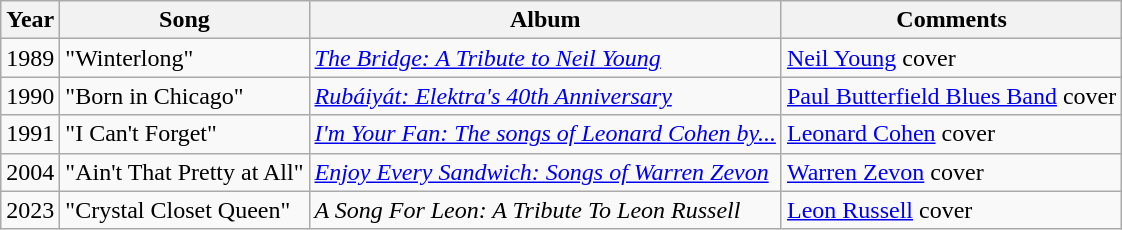<table class="wikitable">
<tr>
<th>Year</th>
<th>Song</th>
<th>Album</th>
<th>Comments</th>
</tr>
<tr>
<td>1989</td>
<td>"Winterlong"</td>
<td><em><a href='#'>The Bridge: A Tribute to Neil Young</a></em></td>
<td><a href='#'>Neil Young</a> cover</td>
</tr>
<tr>
<td>1990</td>
<td>"Born in Chicago"</td>
<td><em><a href='#'>Rubáiyát: Elektra's 40th Anniversary</a></em></td>
<td><a href='#'>Paul Butterfield Blues Band</a> cover</td>
</tr>
<tr>
<td>1991</td>
<td>"I Can't Forget"</td>
<td><em><a href='#'>I'm Your Fan: The songs of Leonard Cohen by...</a></em></td>
<td><a href='#'>Leonard Cohen</a> cover</td>
</tr>
<tr>
<td>2004</td>
<td>"Ain't That Pretty at All"</td>
<td><em><a href='#'>Enjoy Every Sandwich: Songs of Warren Zevon</a></em></td>
<td><a href='#'>Warren Zevon</a> cover</td>
</tr>
<tr>
<td>2023</td>
<td>"Crystal Closet Queen"</td>
<td><em>A Song For Leon: A Tribute To Leon Russell</em></td>
<td><a href='#'>Leon Russell</a> cover</td>
</tr>
</table>
